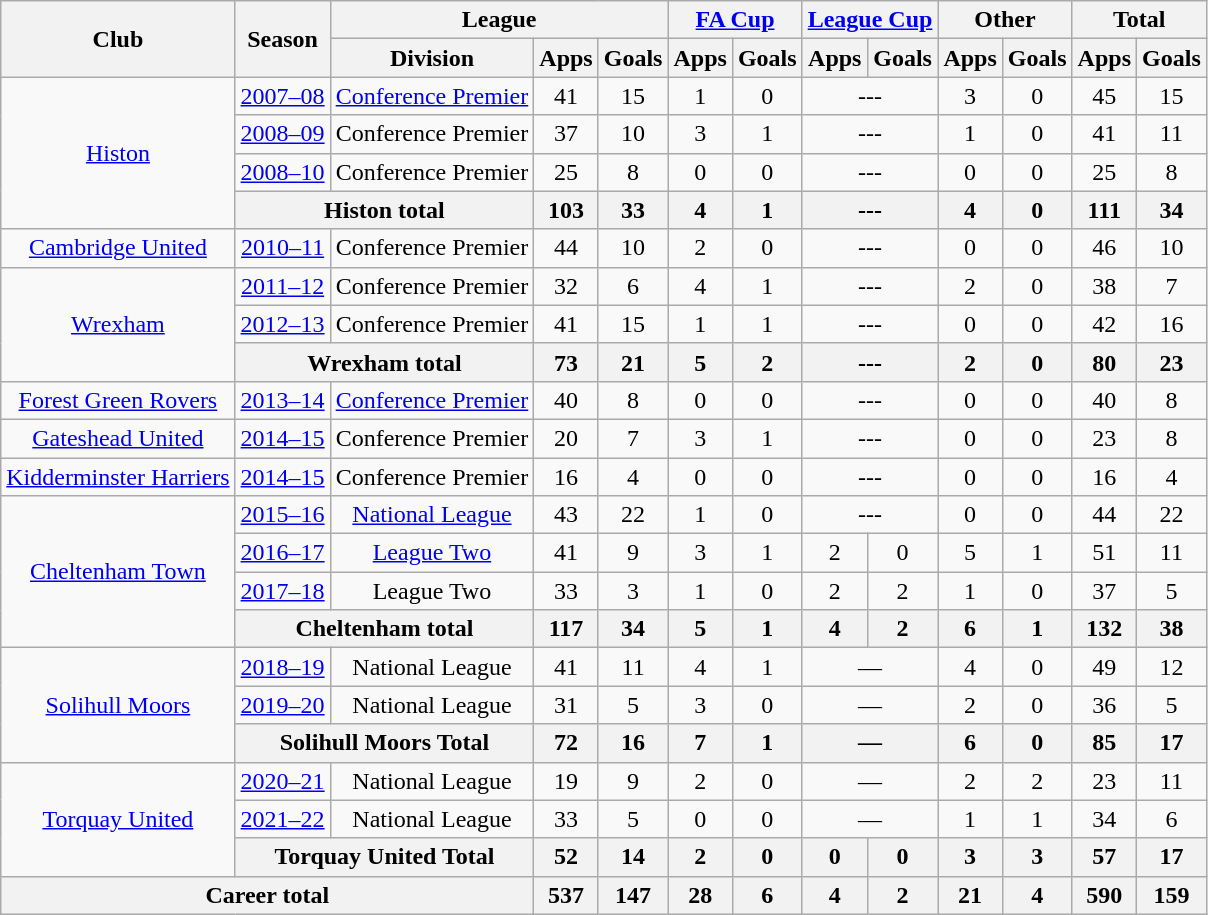<table class="wikitable" style="text-align:center">
<tr>
<th rowspan="2">Club</th>
<th rowspan="2">Season</th>
<th colspan="3">League</th>
<th colspan="2"><a href='#'>FA Cup</a></th>
<th colspan="2"><a href='#'>League Cup</a></th>
<th colspan="2">Other</th>
<th colspan="2">Total</th>
</tr>
<tr>
<th>Division</th>
<th>Apps</th>
<th>Goals</th>
<th>Apps</th>
<th>Goals</th>
<th>Apps</th>
<th>Goals</th>
<th>Apps</th>
<th>Goals</th>
<th>Apps</th>
<th>Goals</th>
</tr>
<tr>
<td rowspan="4"><a href='#'>Histon</a></td>
<td><a href='#'>2007–08</a></td>
<td><a href='#'>Conference Premier</a></td>
<td>41</td>
<td>15</td>
<td>1</td>
<td>0</td>
<td colspan="2">---</td>
<td>3</td>
<td>0</td>
<td>45</td>
<td>15</td>
</tr>
<tr>
<td><a href='#'>2008–09</a></td>
<td>Conference Premier</td>
<td>37</td>
<td>10</td>
<td>3</td>
<td>1</td>
<td colspan="2">---</td>
<td>1</td>
<td>0</td>
<td>41</td>
<td>11</td>
</tr>
<tr>
<td><a href='#'>2008–10</a></td>
<td>Conference Premier</td>
<td>25</td>
<td>8</td>
<td>0</td>
<td>0</td>
<td colspan="2">---</td>
<td>0</td>
<td>0</td>
<td>25</td>
<td>8</td>
</tr>
<tr>
<th colspan="2">Histon total</th>
<th>103</th>
<th>33</th>
<th>4</th>
<th>1</th>
<th colspan="2">---</th>
<th>4</th>
<th>0</th>
<th>111</th>
<th>34</th>
</tr>
<tr>
<td><a href='#'>Cambridge United</a></td>
<td><a href='#'>2010–11</a></td>
<td>Conference Premier</td>
<td>44</td>
<td>10</td>
<td>2</td>
<td>0</td>
<td colspan="2">---</td>
<td>0</td>
<td>0</td>
<td>46</td>
<td>10</td>
</tr>
<tr>
<td rowspan="3"><a href='#'>Wrexham</a></td>
<td><a href='#'>2011–12</a></td>
<td>Conference Premier</td>
<td>32</td>
<td>6</td>
<td>4</td>
<td>1</td>
<td colspan="2">---</td>
<td>2</td>
<td>0</td>
<td>38</td>
<td>7</td>
</tr>
<tr>
<td><a href='#'>2012–13</a></td>
<td>Conference Premier</td>
<td>41</td>
<td>15</td>
<td>1</td>
<td>1</td>
<td colspan="2">---</td>
<td>0</td>
<td>0</td>
<td>42</td>
<td>16</td>
</tr>
<tr>
<th colspan="2">Wrexham total</th>
<th>73</th>
<th>21</th>
<th>5</th>
<th>2</th>
<th colspan="2">---</th>
<th>2</th>
<th>0</th>
<th>80</th>
<th>23</th>
</tr>
<tr>
<td><a href='#'>Forest Green Rovers</a></td>
<td><a href='#'>2013–14</a></td>
<td><a href='#'>Conference Premier</a></td>
<td>40</td>
<td>8</td>
<td>0</td>
<td>0</td>
<td colspan="2">---</td>
<td>0</td>
<td>0</td>
<td>40</td>
<td>8</td>
</tr>
<tr>
<td><a href='#'>Gateshead United</a></td>
<td><a href='#'>2014–15</a></td>
<td>Conference Premier</td>
<td>20</td>
<td>7</td>
<td>3</td>
<td>1</td>
<td colspan="2">---</td>
<td>0</td>
<td>0</td>
<td>23</td>
<td>8</td>
</tr>
<tr>
<td><a href='#'>Kidderminster Harriers</a></td>
<td><a href='#'>2014–15</a></td>
<td>Conference Premier</td>
<td>16</td>
<td>4</td>
<td>0</td>
<td>0</td>
<td colspan="2">---</td>
<td>0</td>
<td>0</td>
<td>16</td>
<td>4</td>
</tr>
<tr>
<td rowspan="4"><a href='#'>Cheltenham Town</a></td>
<td><a href='#'>2015–16</a></td>
<td><a href='#'>National League</a></td>
<td>43</td>
<td>22</td>
<td>1</td>
<td>0</td>
<td colspan="2">---</td>
<td>0</td>
<td>0</td>
<td>44</td>
<td>22</td>
</tr>
<tr>
<td><a href='#'>2016–17</a></td>
<td><a href='#'>League Two</a></td>
<td>41</td>
<td>9</td>
<td>3</td>
<td>1</td>
<td>2</td>
<td>0</td>
<td>5</td>
<td>1</td>
<td>51</td>
<td>11</td>
</tr>
<tr>
<td><a href='#'>2017–18</a></td>
<td>League Two</td>
<td>33</td>
<td>3</td>
<td>1</td>
<td>0</td>
<td>2</td>
<td>2</td>
<td>1</td>
<td>0</td>
<td>37</td>
<td>5</td>
</tr>
<tr>
<th colspan="2">Cheltenham total</th>
<th>117</th>
<th>34</th>
<th>5</th>
<th>1</th>
<th>4</th>
<th>2</th>
<th>6</th>
<th>1</th>
<th>132</th>
<th>38</th>
</tr>
<tr>
<td rowspan="3"><a href='#'>Solihull Moors</a></td>
<td><a href='#'>2018–19</a></td>
<td>National League</td>
<td>41</td>
<td>11</td>
<td>4</td>
<td>1</td>
<td colspan="2">—</td>
<td>4</td>
<td>0</td>
<td>49</td>
<td>12</td>
</tr>
<tr>
<td><a href='#'>2019–20</a></td>
<td>National League</td>
<td>31</td>
<td>5</td>
<td>3</td>
<td>0</td>
<td colspan="2">—</td>
<td>2</td>
<td>0</td>
<td>36</td>
<td>5</td>
</tr>
<tr>
<th colspan="2">Solihull Moors Total</th>
<th>72</th>
<th>16</th>
<th>7</th>
<th>1</th>
<th colspan="2">—</th>
<th>6</th>
<th>0</th>
<th>85</th>
<th>17</th>
</tr>
<tr>
<td rowspan="3"><a href='#'>Torquay United</a></td>
<td><a href='#'>2020–21</a></td>
<td>National League</td>
<td>19</td>
<td>9</td>
<td>2</td>
<td>0</td>
<td colspan="2">—</td>
<td>2</td>
<td>2</td>
<td>23</td>
<td>11</td>
</tr>
<tr>
<td><a href='#'>2021–22</a></td>
<td>National League</td>
<td>33</td>
<td>5</td>
<td>0</td>
<td>0</td>
<td colspan="2">—</td>
<td>1</td>
<td>1</td>
<td>34</td>
<td>6</td>
</tr>
<tr>
<th colspan="2">Torquay United Total</th>
<th>52</th>
<th>14</th>
<th>2</th>
<th>0</th>
<th>0</th>
<th>0</th>
<th>3</th>
<th>3</th>
<th>57</th>
<th>17</th>
</tr>
<tr>
<th colspan="3">Career total</th>
<th>537</th>
<th>147</th>
<th>28</th>
<th>6</th>
<th>4</th>
<th>2</th>
<th>21</th>
<th>4</th>
<th>590</th>
<th>159</th>
</tr>
</table>
